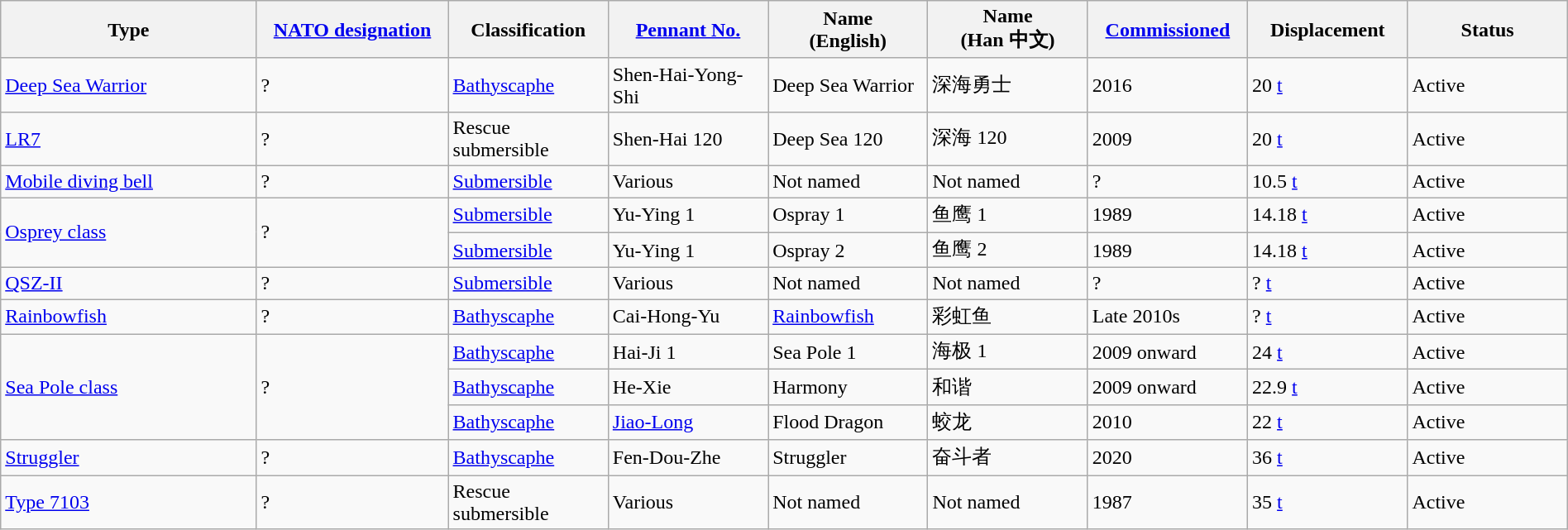<table class="wikitable sortable"  style="margin:auto; width:100%;">
<tr>
<th style="text-align:center; width:16%;">Type</th>
<th style="text-align:center; width:12%;"><a href='#'>NATO designation</a></th>
<th style="text-align:center; width:10%;">Classification</th>
<th style="text-align:center; width:10%;"><a href='#'>Pennant No.</a></th>
<th style="text-align:center; width:10%;">Name<br>(English)</th>
<th style="text-align:center; width:10%;">Name<br>(Han 中文)</th>
<th style="text-align:center; width:10%;"><a href='#'>Commissioned</a></th>
<th style="text-align:center; width:10%;">Displacement</th>
<th style="text-align:center; width:10%;">Status</th>
</tr>
<tr>
<td><a href='#'>Deep Sea Warrior</a></td>
<td>?</td>
<td><a href='#'>Bathyscaphe</a></td>
<td>Shen-Hai-Yong-Shi</td>
<td>Deep Sea Warrior</td>
<td>深海勇士</td>
<td>2016</td>
<td>20 <a href='#'>t</a></td>
<td><span>Active</span></td>
</tr>
<tr>
<td><a href='#'>LR7</a></td>
<td>?</td>
<td>Rescue submersible</td>
<td>Shen-Hai 120</td>
<td>Deep  Sea 120</td>
<td>深海 120</td>
<td>2009</td>
<td>20 <a href='#'>t</a></td>
<td><span>Active</span></td>
</tr>
<tr>
<td><a href='#'>Mobile diving bell</a></td>
<td>?</td>
<td><a href='#'>Submersible</a></td>
<td>Various</td>
<td>Not named</td>
<td>Not named</td>
<td>?</td>
<td>10.5 <a href='#'>t</a></td>
<td><span>Active</span></td>
</tr>
<tr>
<td rowspan="2"><a href='#'>Osprey class</a></td>
<td rowspan="2">?</td>
<td><a href='#'>Submersible</a></td>
<td>Yu-Ying 1</td>
<td>Ospray 1</td>
<td>鱼鹰 1</td>
<td>1989</td>
<td>14.18 <a href='#'>t</a></td>
<td><span>Active</span></td>
</tr>
<tr>
<td><a href='#'>Submersible</a></td>
<td>Yu-Ying 1</td>
<td>Ospray 2</td>
<td>鱼鹰 2</td>
<td>1989</td>
<td>14.18 <a href='#'>t</a></td>
<td><span>Active</span></td>
</tr>
<tr>
<td><a href='#'>QSZ-II</a></td>
<td>?</td>
<td><a href='#'>Submersible</a></td>
<td>Various</td>
<td>Not named</td>
<td>Not named</td>
<td>?</td>
<td>? <a href='#'>t</a></td>
<td><span>Active</span></td>
</tr>
<tr>
<td><a href='#'>Rainbowfish</a></td>
<td>?</td>
<td><a href='#'>Bathyscaphe</a></td>
<td>Cai-Hong-Yu</td>
<td><a href='#'>Rainbowfish</a></td>
<td>彩虹鱼</td>
<td>Late 2010s</td>
<td>? <a href='#'>t</a></td>
<td><span>Active</span></td>
</tr>
<tr>
<td rowspan="3"><a href='#'>Sea Pole class</a></td>
<td rowspan="3">?</td>
<td><a href='#'>Bathyscaphe</a></td>
<td>Hai-Ji 1</td>
<td>Sea Pole 1</td>
<td>海极 1</td>
<td>2009 onward</td>
<td>24 <a href='#'>t</a></td>
<td><span>Active</span></td>
</tr>
<tr>
<td><a href='#'>Bathyscaphe</a></td>
<td>He-Xie</td>
<td>Harmony</td>
<td>和谐</td>
<td>2009 onward</td>
<td>22.9 <a href='#'>t</a></td>
<td><span>Active</span></td>
</tr>
<tr>
<td><a href='#'>Bathyscaphe</a></td>
<td><a href='#'>Jiao-Long</a></td>
<td>Flood Dragon</td>
<td>蛟龙</td>
<td>2010</td>
<td>22 <a href='#'>t</a></td>
<td><span>Active</span></td>
</tr>
<tr>
<td><a href='#'>Struggler</a></td>
<td>?</td>
<td><a href='#'>Bathyscaphe</a></td>
<td>Fen-Dou-Zhe</td>
<td>Struggler</td>
<td>奋斗者</td>
<td>2020</td>
<td>36 <a href='#'>t</a></td>
<td><span>Active</span></td>
</tr>
<tr>
<td><a href='#'>Type 7103</a></td>
<td>?</td>
<td>Rescue submersible</td>
<td>Various</td>
<td>Not named</td>
<td>Not named</td>
<td>1987</td>
<td>35 <a href='#'>t</a></td>
<td><span>Active</span></td>
</tr>
</table>
